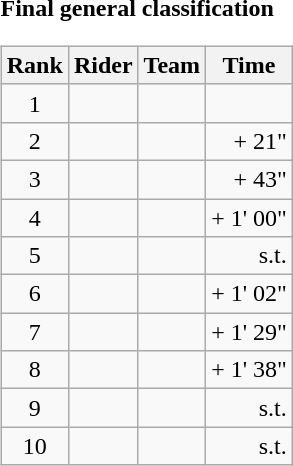<table>
<tr>
<td><strong>Final general classification</strong><br><table class="wikitable">
<tr>
<th scope="col">Rank</th>
<th scope="col">Rider</th>
<th scope="col">Team</th>
<th scope="col">Time</th>
</tr>
<tr>
<td style="text-align:center;">1</td>
<td> </td>
<td></td>
<td style="text-align:right;"></td>
</tr>
<tr>
<td style="text-align:center;">2</td>
<td></td>
<td></td>
<td style="text-align:right;">+ 21"</td>
</tr>
<tr>
<td style="text-align:center;">3</td>
<td></td>
<td></td>
<td style="text-align:right;">+ 43"</td>
</tr>
<tr>
<td style="text-align:center;">4</td>
<td></td>
<td></td>
<td style="text-align:right;">+ 1' 00"</td>
</tr>
<tr>
<td style="text-align:center;">5</td>
<td></td>
<td></td>
<td style="text-align:right;">s.t.</td>
</tr>
<tr>
<td style="text-align:center;">6</td>
<td> </td>
<td></td>
<td style="text-align:right;">+ 1' 02"</td>
</tr>
<tr>
<td style="text-align:center;">7</td>
<td></td>
<td></td>
<td style="text-align:right;">+ 1' 29"</td>
</tr>
<tr>
<td style="text-align:center;">8</td>
<td></td>
<td></td>
<td style="text-align:right;">+ 1' 38"</td>
</tr>
<tr>
<td style="text-align:center;">9</td>
<td></td>
<td></td>
<td style="text-align:right;">s.t.</td>
</tr>
<tr>
<td style="text-align:center;">10</td>
<td></td>
<td></td>
<td style="text-align:right;">s.t.</td>
</tr>
</table>
</td>
</tr>
</table>
